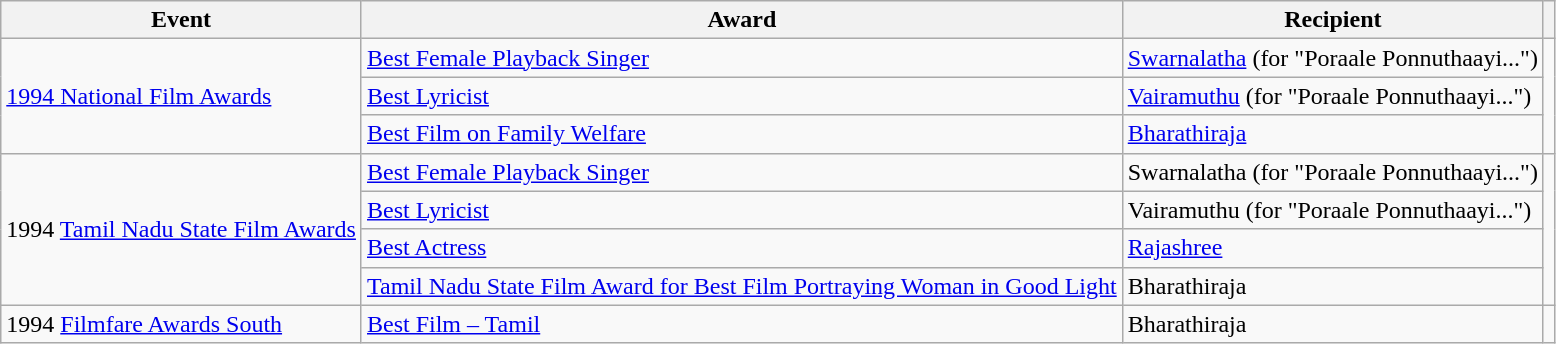<table class="wikitable">
<tr>
<th>Event</th>
<th>Award</th>
<th>Recipient</th>
<th></th>
</tr>
<tr>
<td rowspan="3"><a href='#'>1994 National Film Awards</a></td>
<td><a href='#'>Best Female Playback Singer</a></td>
<td><a href='#'>Swarnalatha</a> (for "Poraale Ponnuthaayi...")</td>
<td rowspan="3" style="text-align: center;"></td>
</tr>
<tr>
<td><a href='#'>Best Lyricist</a></td>
<td><a href='#'>Vairamuthu</a> (for "Poraale Ponnuthaayi...")</td>
</tr>
<tr>
<td><a href='#'>Best Film on Family Welfare</a></td>
<td><a href='#'>Bharathiraja</a></td>
</tr>
<tr>
<td rowspan="4">1994 <a href='#'>Tamil Nadu State Film Awards</a></td>
<td><a href='#'>Best Female Playback Singer</a></td>
<td>Swarnalatha (for "Poraale Ponnuthaayi...")</td>
<td rowspan="4" style="text-align: center;"></td>
</tr>
<tr>
<td><a href='#'>Best Lyricist</a></td>
<td>Vairamuthu (for "Poraale Ponnuthaayi...")</td>
</tr>
<tr>
<td><a href='#'>Best Actress</a></td>
<td><a href='#'>Rajashree</a></td>
</tr>
<tr>
<td><a href='#'>Tamil Nadu State Film Award for Best Film Portraying Woman in Good Light</a></td>
<td>Bharathiraja</td>
</tr>
<tr>
<td>1994 <a href='#'>Filmfare Awards South</a></td>
<td><a href='#'>Best Film – Tamil</a></td>
<td>Bharathiraja</td>
<td style="text-align: center;"></td>
</tr>
</table>
